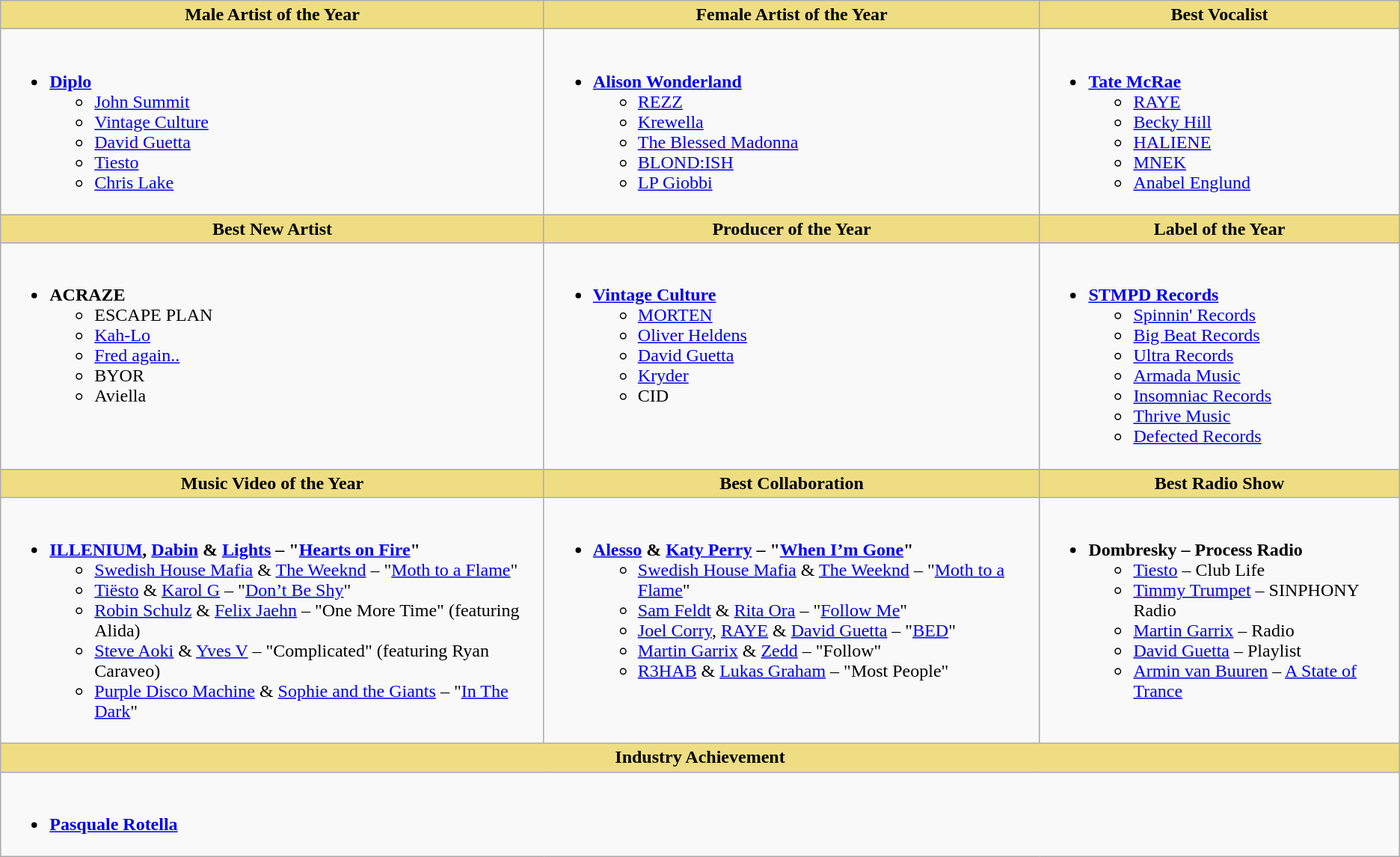<table class="wikitable">
<tr>
<th style="background:#EEDD82; width=50%"><strong>Male Artist of the Year</strong></th>
<th style="background:#EEDD82; width=50%"><strong>Female Artist of the Year</strong></th>
<th style="background:#EEDD82; width=50%"><strong>Best Vocalist</strong></th>
</tr>
<tr>
<td valign="top"><br><ul><li><strong><a href='#'>Diplo</a></strong><ul><li><a href='#'>John Summit</a></li><li><a href='#'>Vintage Culture</a></li><li><a href='#'>David Guetta</a></li><li><a href='#'>Tiesto</a></li><li><a href='#'>Chris Lake</a></li></ul></li></ul></td>
<td valign="top"><br><ul><li><strong><a href='#'>Alison Wonderland</a></strong><ul><li><a href='#'>REZZ</a></li><li><a href='#'>Krewella</a></li><li><a href='#'>The Blessed Madonna</a></li><li><a href='#'>BLOND:ISH</a></li><li><a href='#'>LP Giobbi</a></li></ul></li></ul></td>
<td valign="top"><br><ul><li><strong><a href='#'>Tate McRae</a></strong><ul><li><a href='#'>RAYE</a></li><li><a href='#'>Becky Hill</a></li><li><a href='#'>HALIENE</a></li><li><a href='#'>MNEK</a></li><li><a href='#'>Anabel Englund</a></li></ul></li></ul></td>
</tr>
<tr>
<th style="background:#EEDD82; width=50%">Best New Artist</th>
<th style="background:#EEDD82; width=50%"><strong>Producer of the Year</strong></th>
<th style="background:#EEDD82; width=50%"><strong>Label of the Year</strong></th>
</tr>
<tr>
<td valign="top"><br><ul><li><strong>ACRAZE</strong><ul><li>ESCAPE PLAN</li><li><a href='#'>Kah-Lo</a></li><li><a href='#'>Fred again..</a></li><li>BYOR</li><li>Aviella</li></ul></li></ul></td>
<td valign="top"><br><ul><li><strong><a href='#'>Vintage Culture</a></strong><ul><li><a href='#'>MORTEN</a></li><li><a href='#'>Oliver Heldens</a></li><li><a href='#'>David Guetta</a></li><li><a href='#'>Kryder</a></li><li>CID</li></ul></li></ul></td>
<td valign="top"><br><ul><li><a href='#'><strong>STMPD Records</strong></a><ul><li><a href='#'>Spinnin' Records</a></li><li><a href='#'>Big Beat Records</a></li><li><a href='#'>Ultra Records</a></li><li><a href='#'>Armada Music</a></li><li><a href='#'>Insomniac Records</a></li><li><a href='#'>Thrive Music</a></li><li><a href='#'>Defected Records</a></li></ul></li></ul></td>
</tr>
<tr>
<th style="background:#EEDD82; width=50%"><strong>Music Video of the Year</strong></th>
<th style="background:#EEDD82; width=50%"><strong>Best Collaboration</strong></th>
<th style="background:#EEDD82; width=50%"><strong>Best Radio Show</strong></th>
</tr>
<tr>
<td valign="top"><br><ul><li><strong><a href='#'>ILLENIUM</a>, <a href='#'>Dabin</a> & <a href='#'>Lights</a> – "<a href='#'>Hearts on Fire</a>"</strong><ul><li><a href='#'>Swedish House Mafia</a> & <a href='#'>The Weeknd</a> – "<a href='#'>Moth to a Flame</a>"</li><li><a href='#'>Tiësto</a> & <a href='#'>Karol G</a> – "<a href='#'>Don’t Be Shy</a>"</li><li><a href='#'>Robin Schulz</a> & <a href='#'>Felix Jaehn</a> – "One More Time" (featuring Alida)</li><li><a href='#'>Steve Aoki</a> & <a href='#'>Yves V</a> – "Complicated" (featuring Ryan Caraveo)</li><li><a href='#'>Purple Disco Machine</a> & <a href='#'>Sophie and the Giants</a> – "<a href='#'>In The Dark</a>"</li></ul></li></ul></td>
<td valign="top"><br><ul><li><strong><a href='#'>Alesso</a> & <a href='#'>Katy Perry</a> – "<a href='#'>When I’m Gone</a>"</strong><ul><li><a href='#'>Swedish House Mafia</a> & <a href='#'>The Weeknd</a> – "<a href='#'>Moth to a Flame</a>"</li><li><a href='#'>Sam Feldt</a> & <a href='#'>Rita Ora</a> – "<a href='#'>Follow Me</a>"</li><li><a href='#'>Joel Corry</a>, <a href='#'>RAYE</a> & <a href='#'>David Guetta</a> – "<a href='#'>BED</a>"</li><li><a href='#'>Martin Garrix</a> & <a href='#'>Zedd</a> – "Follow"</li><li><a href='#'>R3HAB</a> & <a href='#'>Lukas Graham</a> – "Most People"</li></ul></li></ul></td>
<td valign="top"><br><ul><li><strong>Dombresky – Process Radio</strong><ul><li><a href='#'>Tiesto</a> – Club Life</li><li><a href='#'>Timmy Trumpet</a> – SINPHONY Radio</li><li><a href='#'>Martin Garrix</a> – Radio</li><li><a href='#'>David Guetta</a> – Playlist</li><li><a href='#'>Armin van Buuren</a> – <a href='#'>A State of Trance</a></li></ul></li></ul></td>
</tr>
<tr>
<th colspan="3" style="background:#EEDD82; width=50%">Industry Achievement</th>
</tr>
<tr>
<td colspan="3" valign="top"><br><ul><li><strong><a href='#'>Pasquale Rotella</a></strong></li></ul></td>
</tr>
</table>
